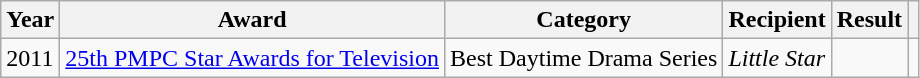<table class="wikitable">
<tr>
<th>Year</th>
<th>Award</th>
<th>Category</th>
<th>Recipient</th>
<th>Result</th>
<th></th>
</tr>
<tr>
<td>2011</td>
<td><a href='#'>25th PMPC Star Awards for Television</a></td>
<td>Best Daytime Drama Series</td>
<td><em>Little Star</em></td>
<td></td>
<td></td>
</tr>
</table>
